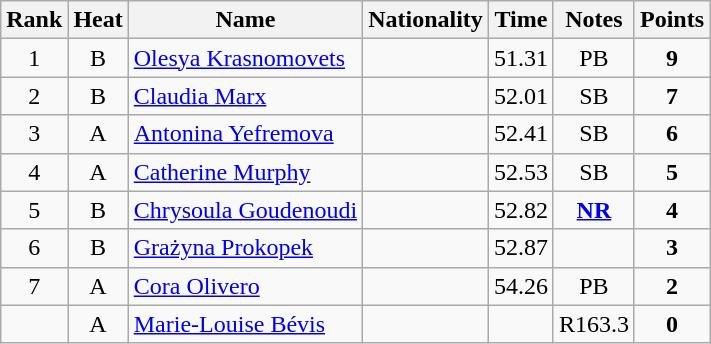<table class="wikitable sortable" style="text-align:center">
<tr>
<th>Rank</th>
<th>Heat</th>
<th>Name</th>
<th>Nationality</th>
<th>Time</th>
<th>Notes</th>
<th>Points</th>
</tr>
<tr>
<td>1</td>
<td>B</td>
<td align=left><a href='#'>Olesya Krasnomovets</a></td>
<td align=left></td>
<td>51.31</td>
<td>PB</td>
<td><strong>9</strong></td>
</tr>
<tr>
<td>2</td>
<td>B</td>
<td align=left><a href='#'>Claudia Marx</a></td>
<td align=left></td>
<td>52.01</td>
<td>SB</td>
<td><strong>7</strong></td>
</tr>
<tr>
<td>3</td>
<td>A</td>
<td align=left><a href='#'>Antonina Yefremova</a></td>
<td align=left></td>
<td>52.41</td>
<td>SB</td>
<td><strong>6</strong></td>
</tr>
<tr>
<td>4</td>
<td>A</td>
<td align=left><a href='#'>Catherine Murphy</a></td>
<td align=left></td>
<td>52.53</td>
<td>SB</td>
<td><strong>5</strong></td>
</tr>
<tr>
<td>5</td>
<td>B</td>
<td align=left><a href='#'>Chrysoula Goudenoudi</a></td>
<td align=left></td>
<td>52.82</td>
<td><strong><a href='#'>NR</a></strong></td>
<td><strong>4</strong></td>
</tr>
<tr>
<td>6</td>
<td>B</td>
<td align=left><a href='#'>Grażyna Prokopek</a></td>
<td align=left></td>
<td>52.87</td>
<td></td>
<td><strong>3</strong></td>
</tr>
<tr>
<td>7</td>
<td>A</td>
<td align=left><a href='#'>Cora Olivero</a></td>
<td align=left></td>
<td>54.26</td>
<td>PB</td>
<td><strong>2</strong></td>
</tr>
<tr>
<td></td>
<td>A</td>
<td align=left><a href='#'>Marie-Louise Bévis</a></td>
<td align=left></td>
<td></td>
<td>R163.3</td>
<td><strong>0</strong></td>
</tr>
</table>
